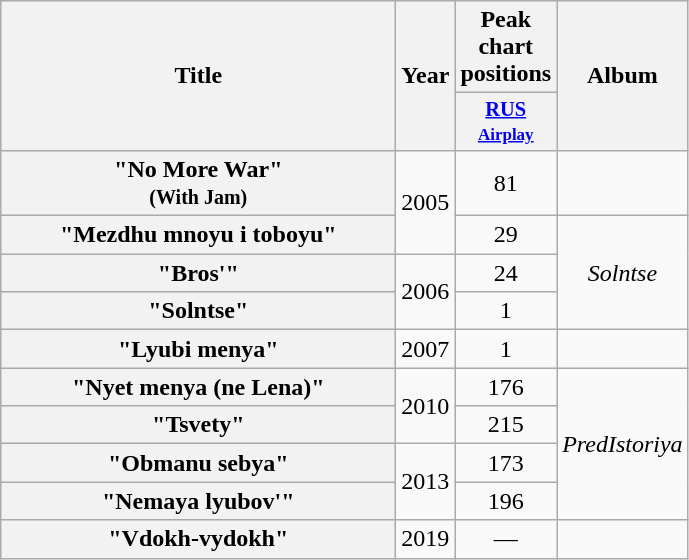<table class="wikitable plainrowheaders" style="text-align:center;">
<tr>
<th scope="col" rowspan="2" style="width:16em;">Title</th>
<th scope="col" rowspan="2" style="width:1em;">Year</th>
<th scope="col">Peak chart positions</th>
<th scope="col" rowspan="2">Album</th>
</tr>
<tr>
<th scope="col" style="width:3em;font-size:85%;"><a href='#'>RUS<br><small>Airplay</small></a><br></th>
</tr>
<tr>
<th scope="row">"No More War" <br> <small>(With Jam)</small></th>
<td rowspan="2">2005</td>
<td>81</td>
<td></td>
</tr>
<tr>
<th scope="row">"Mezdhu mnoyu i toboyu"</th>
<td>29</td>
<td rowspan="3"><em>Solntse</em></td>
</tr>
<tr>
<th scope="row">"Bros'"</th>
<td rowspan="2">2006</td>
<td>24</td>
</tr>
<tr>
<th scope="row">"Solntse"</th>
<td>1</td>
</tr>
<tr>
<th scope="row">"Lyubi menya"</th>
<td>2007</td>
<td>1</td>
<td></td>
</tr>
<tr>
<th scope="row">"Nyet menya (ne Lena)"</th>
<td rowspan="2">2010</td>
<td>176</td>
<td rowspan="4"><em>PredIstoriya</em></td>
</tr>
<tr>
<th scope="row">"Tsvety"</th>
<td>215</td>
</tr>
<tr>
<th scope="row">"Obmanu sebya"</th>
<td rowspan="2">2013</td>
<td>173</td>
</tr>
<tr>
<th scope="row">"Nemaya lyubov'"</th>
<td>196</td>
</tr>
<tr>
<th scope="row">"Vdokh-vydokh"</th>
<td>2019</td>
<td>—</td>
<td></td>
</tr>
</table>
